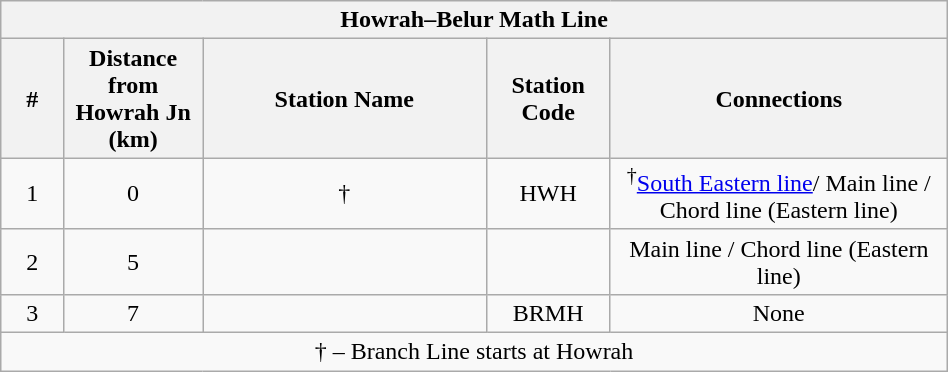<table class="wikitable" style="text-align:center; width:50%;">
<tr>
<th colspan="5"><strong>Howrah–Belur Math Line</strong></th>
</tr>
<tr>
<th style="width:1%;">#</th>
<th style="width:1%;">Distance from Howrah Jn (km)</th>
<th style="width:5%;">Station Name</th>
<th style="width:1%;">Station Code</th>
<th style="width:5%;">Connections</th>
</tr>
<tr>
<td>1</td>
<td>0</td>
<td><strong></strong>†</td>
<td>HWH</td>
<td><sup>†</sup><a href='#'>South Eastern line</a>/ Main line / Chord line (Eastern line)</td>
</tr>
<tr>
<td>2</td>
<td>5</td>
<td></td>
<td></td>
<td>Main line / Chord line (Eastern line)</td>
</tr>
<tr>
<td>3</td>
<td>7</td>
<td><strong></strong></td>
<td>BRMH</td>
<td>None</td>
</tr>
<tr>
<td colspan="5">† – Branch Line starts at Howrah</td>
</tr>
</table>
